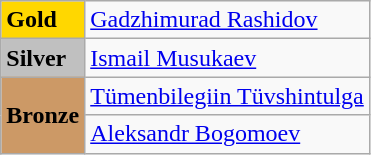<table class="wikitable">
<tr>
<td bgcolor="gold"><strong>Gold</strong></td>
<td> <a href='#'>Gadzhimurad Rashidov</a></td>
</tr>
<tr>
<td bgcolor="silver"><strong>Silver</strong></td>
<td> <a href='#'>Ismail Musukaev</a></td>
</tr>
<tr>
<td rowspan="2" bgcolor="#cc9966"><strong>Bronze</strong></td>
<td> <a href='#'>Tümenbilegiin Tüvshintulga</a></td>
</tr>
<tr>
<td> <a href='#'>Aleksandr Bogomoev</a></td>
</tr>
</table>
